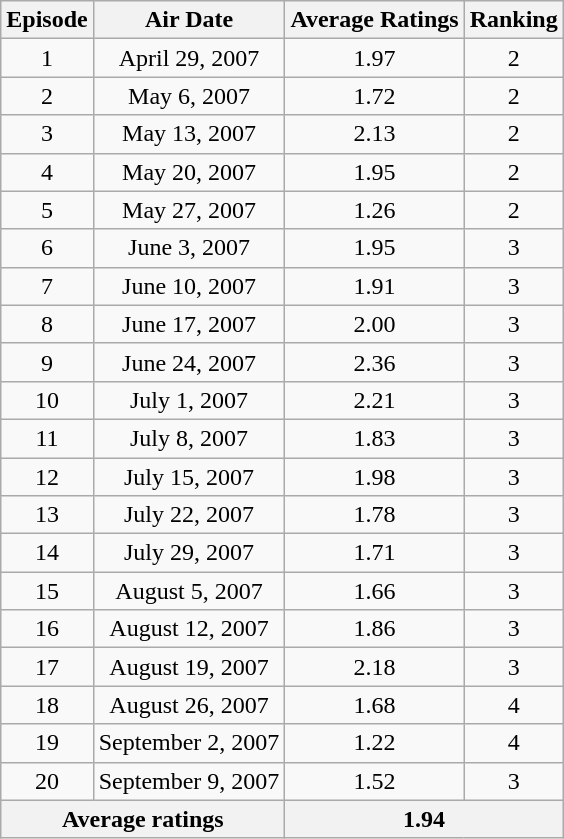<table class="wikitable">
<tr align="center">
<th>Episode</th>
<th>Air Date</th>
<th>Average Ratings</th>
<th>Ranking</th>
</tr>
<tr align="center">
<td>1</td>
<td>April 29, 2007</td>
<td>1.97</td>
<td>2</td>
</tr>
<tr align="center">
<td>2</td>
<td>May 6, 2007</td>
<td>1.72</td>
<td>2</td>
</tr>
<tr align="center">
<td>3</td>
<td>May 13, 2007</td>
<td>2.13</td>
<td>2</td>
</tr>
<tr align="center">
<td>4</td>
<td>May 20, 2007</td>
<td>1.95</td>
<td>2</td>
</tr>
<tr align="center">
<td>5</td>
<td>May 27, 2007</td>
<td>1.26</td>
<td>2</td>
</tr>
<tr align="center">
<td>6</td>
<td>June 3, 2007</td>
<td>1.95</td>
<td>3</td>
</tr>
<tr align="center">
<td>7</td>
<td>June 10, 2007</td>
<td>1.91</td>
<td>3</td>
</tr>
<tr align="center">
<td>8</td>
<td>June 17, 2007</td>
<td>2.00</td>
<td>3</td>
</tr>
<tr align="center">
<td>9</td>
<td>June 24, 2007</td>
<td>2.36</td>
<td>3</td>
</tr>
<tr align="center">
<td>10</td>
<td>July 1, 2007</td>
<td>2.21</td>
<td>3</td>
</tr>
<tr align="center">
<td>11</td>
<td>July 8, 2007</td>
<td>1.83</td>
<td>3</td>
</tr>
<tr align="center">
<td>12</td>
<td>July 15, 2007</td>
<td>1.98</td>
<td>3</td>
</tr>
<tr align="center">
<td>13</td>
<td>July 22, 2007</td>
<td>1.78</td>
<td>3</td>
</tr>
<tr align="center">
<td>14</td>
<td>July 29, 2007</td>
<td>1.71</td>
<td>3</td>
</tr>
<tr align="center">
<td>15</td>
<td>August 5, 2007</td>
<td>1.66</td>
<td>3</td>
</tr>
<tr align="center">
<td>16</td>
<td>August 12, 2007</td>
<td>1.86</td>
<td>3</td>
</tr>
<tr align="center">
<td>17</td>
<td>August 19, 2007</td>
<td>2.18</td>
<td>3</td>
</tr>
<tr align="center">
<td>18</td>
<td>August 26, 2007</td>
<td>1.68</td>
<td>4</td>
</tr>
<tr align="center">
<td>19</td>
<td>September 2, 2007</td>
<td>1.22</td>
<td>4</td>
</tr>
<tr align="center">
<td>20</td>
<td>September 9, 2007</td>
<td>1.52</td>
<td>3</td>
</tr>
<tr align="center">
<th colspan=2>Average ratings</th>
<th colspan=2>1.94</th>
</tr>
</table>
